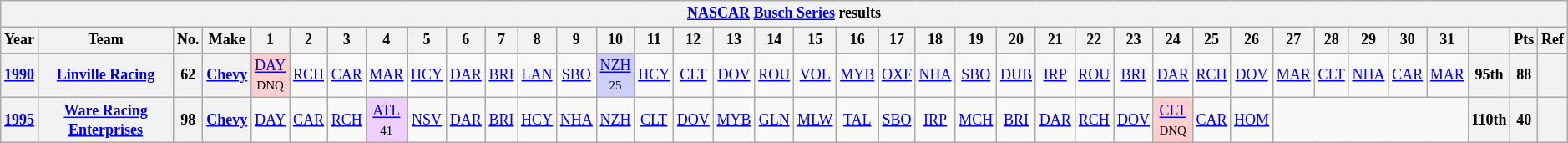<table class="wikitable" style="text-align:center; font-size:75%">
<tr>
<th colspan=42><a href='#'>NASCAR</a> <a href='#'>Busch Series</a> results</th>
</tr>
<tr>
<th>Year</th>
<th>Team</th>
<th>No.</th>
<th>Make</th>
<th>1</th>
<th>2</th>
<th>3</th>
<th>4</th>
<th>5</th>
<th>6</th>
<th>7</th>
<th>8</th>
<th>9</th>
<th>10</th>
<th>11</th>
<th>12</th>
<th>13</th>
<th>14</th>
<th>15</th>
<th>16</th>
<th>17</th>
<th>18</th>
<th>19</th>
<th>20</th>
<th>21</th>
<th>22</th>
<th>23</th>
<th>24</th>
<th>25</th>
<th>26</th>
<th>27</th>
<th>28</th>
<th>29</th>
<th>30</th>
<th>31</th>
<th></th>
<th>Pts</th>
<th>Ref</th>
</tr>
<tr>
<th><a href='#'>1990</a></th>
<th><a href='#'>Linville Racing</a></th>
<th>62</th>
<th><a href='#'>Chevy</a></th>
<td style="background:#FFCFCF;"><a href='#'>DAY</a><br><small>DNQ</small></td>
<td><a href='#'>RCH</a></td>
<td><a href='#'>CAR</a></td>
<td><a href='#'>MAR</a></td>
<td><a href='#'>HCY</a></td>
<td><a href='#'>DAR</a></td>
<td><a href='#'>BRI</a></td>
<td><a href='#'>LAN</a></td>
<td><a href='#'>SBO</a></td>
<td style="background:#CFCFFF;"><a href='#'>NZH</a><br><small>25</small></td>
<td><a href='#'>HCY</a></td>
<td><a href='#'>CLT</a></td>
<td><a href='#'>DOV</a></td>
<td><a href='#'>ROU</a></td>
<td><a href='#'>VOL</a></td>
<td><a href='#'>MYB</a></td>
<td><a href='#'>OXF</a></td>
<td><a href='#'>NHA</a></td>
<td><a href='#'>SBO</a></td>
<td><a href='#'>DUB</a></td>
<td><a href='#'>IRP</a></td>
<td><a href='#'>ROU</a></td>
<td><a href='#'>BRI</a></td>
<td><a href='#'>DAR</a></td>
<td><a href='#'>RCH</a></td>
<td><a href='#'>DOV</a></td>
<td><a href='#'>MAR</a></td>
<td><a href='#'>CLT</a></td>
<td><a href='#'>NHA</a></td>
<td><a href='#'>CAR</a></td>
<td><a href='#'>MAR</a></td>
<th>95th</th>
<th>88</th>
<th></th>
</tr>
<tr>
<th><a href='#'>1995</a></th>
<th><a href='#'>Ware Racing Enterprises</a></th>
<th>98</th>
<th><a href='#'>Chevy</a></th>
<td><a href='#'>DAY</a></td>
<td><a href='#'>CAR</a></td>
<td><a href='#'>RCH</a></td>
<td style="background:#EFCFFF;"><a href='#'>ATL</a><br><small>41</small></td>
<td><a href='#'>NSV</a></td>
<td><a href='#'>DAR</a></td>
<td><a href='#'>BRI</a></td>
<td><a href='#'>HCY</a></td>
<td><a href='#'>NHA</a></td>
<td><a href='#'>NZH</a></td>
<td><a href='#'>CLT</a></td>
<td><a href='#'>DOV</a></td>
<td><a href='#'>MYB</a></td>
<td><a href='#'>GLN</a></td>
<td><a href='#'>MLW</a></td>
<td><a href='#'>TAL</a></td>
<td><a href='#'>SBO</a></td>
<td><a href='#'>IRP</a></td>
<td><a href='#'>MCH</a></td>
<td><a href='#'>BRI</a></td>
<td><a href='#'>DAR</a></td>
<td><a href='#'>RCH</a></td>
<td><a href='#'>DOV</a></td>
<td style="background:#FFCFCF;"><a href='#'>CLT</a><br><small>DNQ</small></td>
<td><a href='#'>CAR</a></td>
<td><a href='#'>HOM</a></td>
<td colspan=5></td>
<th>110th</th>
<th>40</th>
<th></th>
</tr>
</table>
